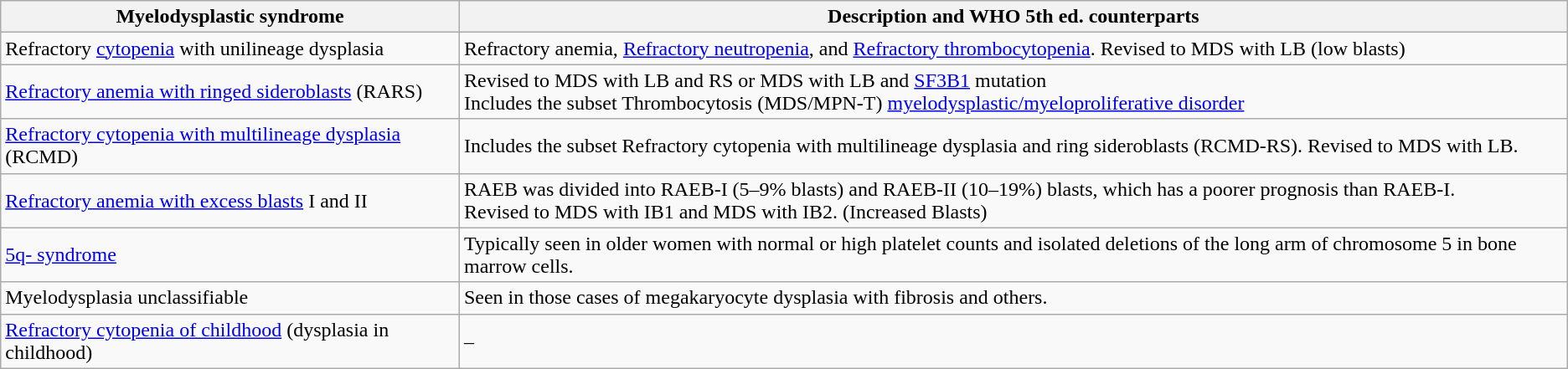<table class="wikitable">
<tr>
<th>Myelodysplastic syndrome</th>
<th>Description and WHO 5th ed. counterparts</th>
</tr>
<tr>
<td>Refractory <a href='#'>cytopenia</a> with unilineage dysplasia</td>
<td>Refractory anemia, <a href='#'>Refractory neutropenia</a>, and <a href='#'>Refractory thrombocytopenia</a>.  Revised to MDS with LB (low blasts)</td>
</tr>
<tr>
<td><a href='#'>Refractory anemia with ringed sideroblasts</a> (RARS)</td>
<td>Revised to MDS with LB and RS or MDS with LB and <a href='#'>SF3B1</a> mutation<br>Includes the subset Thrombocytosis (MDS/MPN-T) <a href='#'>myelodysplastic/myeloproliferative disorder</a></td>
</tr>
<tr>
<td><a href='#'>Refractory cytopenia with multilineage dysplasia</a> (RCMD)</td>
<td>Includes the subset Refractory cytopenia with multilineage dysplasia and ring sideroblasts (RCMD-RS). Revised to MDS with LB.</td>
</tr>
<tr>
<td><a href='#'>Refractory anemia with excess blasts</a> I and II</td>
<td>RAEB was divided into RAEB-I (5–9% blasts) and RAEB-II (10–19%) blasts, which has a poorer prognosis than RAEB-I.<br>Revised to MDS with IB1 and MDS with IB2.
(Increased Blasts)</td>
</tr>
<tr>
<td><a href='#'>5q- syndrome</a></td>
<td>Typically seen in older women with normal or high platelet counts and isolated deletions of the long arm of chromosome 5 in bone marrow cells.</td>
</tr>
<tr>
<td>Myelodysplasia unclassifiable</td>
<td>Seen in those cases of megakaryocyte dysplasia with fibrosis and others.</td>
</tr>
<tr>
<td><a href='#'>Refractory cytopenia of childhood</a> (dysplasia in childhood)</td>
<td>–</td>
</tr>
</table>
